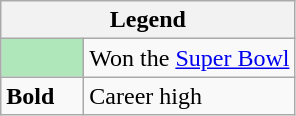<table class="wikitable mw-collapsible mw-collapsed">
<tr>
<th colspan="2">Legend</th>
</tr>
<tr>
<td style="background:#afe6ba; width:3em;"></td>
<td>Won the <a href='#'>Super Bowl</a></td>
</tr>
<tr>
<td><strong>Bold</strong></td>
<td>Career high</td>
</tr>
</table>
